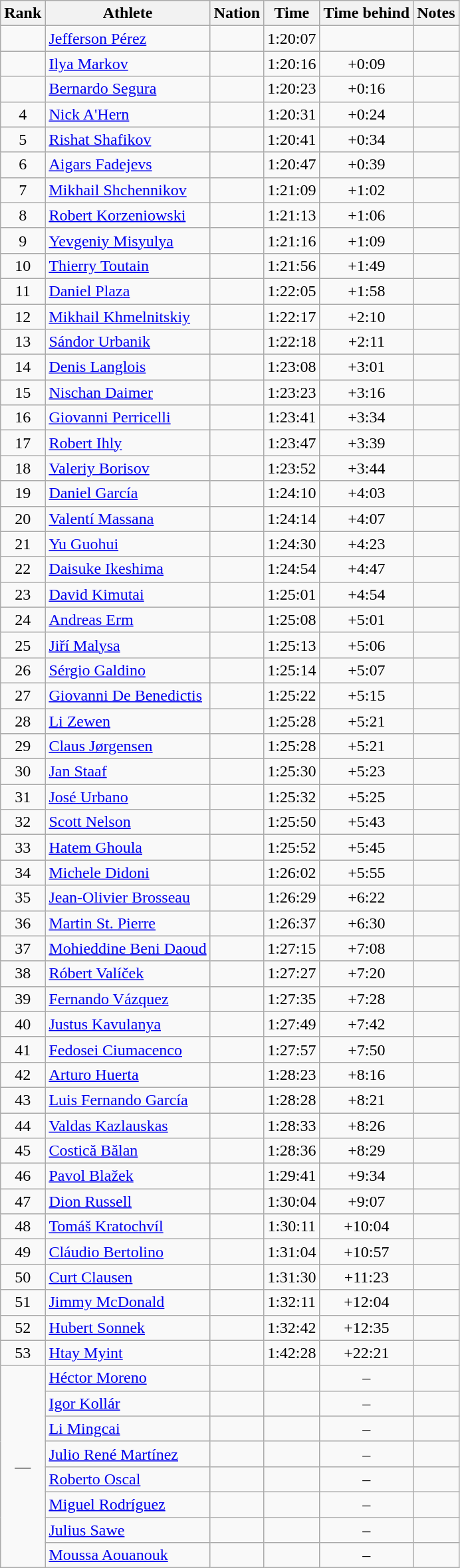<table class="wikitable sortable" style="text-align:center">
<tr>
<th>Rank</th>
<th>Athlete</th>
<th>Nation</th>
<th>Time</th>
<th>Time behind</th>
<th>Notes</th>
</tr>
<tr>
<td></td>
<td align=left><a href='#'>Jefferson Pérez</a></td>
<td align=left></td>
<td>1:20:07</td>
<td></td>
<td></td>
</tr>
<tr>
<td></td>
<td align=left><a href='#'>Ilya Markov</a></td>
<td align=left></td>
<td>1:20:16</td>
<td>+0:09</td>
<td></td>
</tr>
<tr>
<td></td>
<td align=left><a href='#'>Bernardo Segura</a></td>
<td align=left></td>
<td>1:20:23</td>
<td>+0:16</td>
<td></td>
</tr>
<tr>
<td>4</td>
<td align=left><a href='#'>Nick A'Hern</a></td>
<td align=left></td>
<td>1:20:31</td>
<td>+0:24</td>
<td></td>
</tr>
<tr>
<td>5</td>
<td align=left><a href='#'>Rishat Shafikov</a></td>
<td align=left></td>
<td>1:20:41</td>
<td>+0:34</td>
<td></td>
</tr>
<tr>
<td>6</td>
<td align=left><a href='#'>Aigars Fadejevs</a></td>
<td align=left></td>
<td>1:20:47</td>
<td>+0:39</td>
<td></td>
</tr>
<tr>
<td>7</td>
<td align=left><a href='#'>Mikhail Shchennikov</a></td>
<td align=left></td>
<td>1:21:09</td>
<td>+1:02</td>
<td></td>
</tr>
<tr>
<td>8</td>
<td align=left><a href='#'>Robert Korzeniowski</a></td>
<td align=left></td>
<td>1:21:13</td>
<td>+1:06</td>
<td></td>
</tr>
<tr>
<td>9</td>
<td align=left><a href='#'>Yevgeniy Misyulya</a></td>
<td align=left></td>
<td>1:21:16</td>
<td>+1:09</td>
<td></td>
</tr>
<tr>
<td>10</td>
<td align=left><a href='#'>Thierry Toutain</a></td>
<td align=left></td>
<td>1:21:56</td>
<td>+1:49</td>
<td></td>
</tr>
<tr>
<td>11</td>
<td align=left><a href='#'>Daniel Plaza</a></td>
<td align=left></td>
<td>1:22:05</td>
<td>+1:58</td>
<td></td>
</tr>
<tr>
<td>12</td>
<td align=left><a href='#'>Mikhail Khmelnitskiy</a></td>
<td align=left></td>
<td>1:22:17</td>
<td>+2:10</td>
<td></td>
</tr>
<tr>
<td>13</td>
<td align=left><a href='#'>Sándor Urbanik</a></td>
<td align=left></td>
<td>1:22:18</td>
<td>+2:11</td>
<td></td>
</tr>
<tr>
<td>14</td>
<td align=left><a href='#'>Denis Langlois</a></td>
<td align=left></td>
<td>1:23:08</td>
<td>+3:01</td>
<td></td>
</tr>
<tr>
<td>15</td>
<td align=left><a href='#'>Nischan Daimer</a></td>
<td align=left></td>
<td>1:23:23</td>
<td>+3:16</td>
<td></td>
</tr>
<tr>
<td>16</td>
<td align=left><a href='#'>Giovanni Perricelli</a></td>
<td align=left></td>
<td>1:23:41</td>
<td>+3:34</td>
<td></td>
</tr>
<tr>
<td>17</td>
<td align=left><a href='#'>Robert Ihly</a></td>
<td align=left></td>
<td>1:23:47</td>
<td>+3:39</td>
<td></td>
</tr>
<tr>
<td>18</td>
<td align=left><a href='#'>Valeriy Borisov</a></td>
<td align=left></td>
<td>1:23:52</td>
<td>+3:44</td>
<td></td>
</tr>
<tr>
<td>19</td>
<td align=left><a href='#'>Daniel García</a></td>
<td align=left></td>
<td>1:24:10</td>
<td>+4:03</td>
<td></td>
</tr>
<tr>
<td>20</td>
<td align=left><a href='#'>Valentí Massana</a></td>
<td align=left></td>
<td>1:24:14</td>
<td>+4:07</td>
<td></td>
</tr>
<tr>
<td>21</td>
<td align=left><a href='#'>Yu Guohui</a></td>
<td align=left></td>
<td>1:24:30</td>
<td>+4:23</td>
<td></td>
</tr>
<tr>
<td>22</td>
<td align=left><a href='#'>Daisuke Ikeshima</a></td>
<td align=left></td>
<td>1:24:54</td>
<td>+4:47</td>
<td></td>
</tr>
<tr>
<td>23</td>
<td align=left><a href='#'>David Kimutai</a></td>
<td align=left></td>
<td>1:25:01</td>
<td>+4:54</td>
<td></td>
</tr>
<tr>
<td>24</td>
<td align=left><a href='#'>Andreas Erm</a></td>
<td align=left></td>
<td>1:25:08</td>
<td>+5:01</td>
<td></td>
</tr>
<tr>
<td>25</td>
<td align=left><a href='#'>Jiří Malysa</a></td>
<td align=left></td>
<td>1:25:13</td>
<td>+5:06</td>
<td></td>
</tr>
<tr>
<td>26</td>
<td align=left><a href='#'>Sérgio Galdino</a></td>
<td align=left></td>
<td>1:25:14</td>
<td>+5:07</td>
<td></td>
</tr>
<tr>
<td>27</td>
<td align=left><a href='#'>Giovanni De Benedictis</a></td>
<td align=left></td>
<td>1:25:22</td>
<td>+5:15</td>
<td></td>
</tr>
<tr>
<td>28</td>
<td align=left><a href='#'>Li Zewen</a></td>
<td align=left></td>
<td>1:25:28</td>
<td>+5:21</td>
<td></td>
</tr>
<tr>
<td>29</td>
<td align=left><a href='#'>Claus Jørgensen</a></td>
<td align=left></td>
<td>1:25:28</td>
<td>+5:21</td>
<td></td>
</tr>
<tr>
<td>30</td>
<td align=left><a href='#'>Jan Staaf</a></td>
<td align=left></td>
<td>1:25:30</td>
<td>+5:23</td>
<td></td>
</tr>
<tr>
<td>31</td>
<td align=left><a href='#'>José Urbano</a></td>
<td align=left></td>
<td>1:25:32</td>
<td>+5:25</td>
<td></td>
</tr>
<tr>
<td>32</td>
<td align=left><a href='#'>Scott Nelson</a></td>
<td align=left></td>
<td>1:25:50</td>
<td>+5:43</td>
<td></td>
</tr>
<tr>
<td>33</td>
<td align=left><a href='#'>Hatem Ghoula</a></td>
<td align=left></td>
<td>1:25:52</td>
<td>+5:45</td>
<td></td>
</tr>
<tr>
<td>34</td>
<td align=left><a href='#'>Michele Didoni</a></td>
<td align=left></td>
<td>1:26:02</td>
<td>+5:55</td>
<td></td>
</tr>
<tr>
<td>35</td>
<td align=left><a href='#'>Jean-Olivier Brosseau</a></td>
<td align=left></td>
<td>1:26:29</td>
<td>+6:22</td>
<td></td>
</tr>
<tr>
<td>36</td>
<td align=left><a href='#'>Martin St. Pierre</a></td>
<td align=left></td>
<td>1:26:37</td>
<td>+6:30</td>
<td></td>
</tr>
<tr>
<td>37</td>
<td align=left><a href='#'>Mohieddine Beni Daoud</a></td>
<td align=left></td>
<td>1:27:15</td>
<td>+7:08</td>
<td></td>
</tr>
<tr>
<td>38</td>
<td align=left><a href='#'>Róbert Valíček</a></td>
<td align=left></td>
<td>1:27:27</td>
<td>+7:20</td>
</tr>
<tr>
<td>39</td>
<td align=left><a href='#'>Fernando Vázquez</a></td>
<td align=left></td>
<td>1:27:35</td>
<td>+7:28</td>
<td></td>
</tr>
<tr>
<td>40</td>
<td align=left><a href='#'>Justus Kavulanya</a></td>
<td align=left></td>
<td>1:27:49</td>
<td>+7:42</td>
<td></td>
</tr>
<tr>
<td>41</td>
<td align=left><a href='#'>Fedosei Ciumacenco</a></td>
<td align=left></td>
<td>1:27:57</td>
<td>+7:50</td>
<td></td>
</tr>
<tr>
<td>42</td>
<td align=left><a href='#'>Arturo Huerta</a></td>
<td align=left></td>
<td>1:28:23</td>
<td>+8:16</td>
<td></td>
</tr>
<tr>
<td>43</td>
<td align=left><a href='#'>Luis Fernando García</a></td>
<td align=left></td>
<td>1:28:28</td>
<td>+8:21</td>
<td></td>
</tr>
<tr>
<td>44</td>
<td align=left><a href='#'>Valdas Kazlauskas</a></td>
<td align=left></td>
<td>1:28:33</td>
<td>+8:26</td>
<td></td>
</tr>
<tr>
<td>45</td>
<td align=left><a href='#'>Costică Bălan</a></td>
<td align=left></td>
<td>1:28:36</td>
<td>+8:29</td>
<td></td>
</tr>
<tr>
<td>46</td>
<td align=left><a href='#'>Pavol Blažek</a></td>
<td align=left></td>
<td>1:29:41</td>
<td>+9:34</td>
<td></td>
</tr>
<tr>
<td>47</td>
<td align=left><a href='#'>Dion Russell</a></td>
<td align=left></td>
<td>1:30:04</td>
<td>+9:07</td>
<td></td>
</tr>
<tr>
<td>48</td>
<td align=left><a href='#'>Tomáš Kratochvíl</a></td>
<td align=left></td>
<td>1:30:11</td>
<td>+10:04</td>
<td></td>
</tr>
<tr>
<td>49</td>
<td align=left><a href='#'>Cláudio Bertolino</a></td>
<td align=left></td>
<td>1:31:04</td>
<td>+10:57</td>
<td></td>
</tr>
<tr>
<td>50</td>
<td align=left><a href='#'>Curt Clausen</a></td>
<td align=left></td>
<td>1:31:30</td>
<td>+11:23</td>
<td></td>
</tr>
<tr>
<td>51</td>
<td align=left><a href='#'>Jimmy McDonald</a></td>
<td align=left></td>
<td>1:32:11</td>
<td>+12:04</td>
<td></td>
</tr>
<tr>
<td>52</td>
<td align=left><a href='#'>Hubert Sonnek</a></td>
<td align=left></td>
<td>1:32:42</td>
<td>+12:35</td>
</tr>
<tr>
<td>53</td>
<td align=left><a href='#'>Htay Myint</a></td>
<td align=left></td>
<td>1:42:28</td>
<td>+22:21</td>
<td></td>
</tr>
<tr>
<td rowspan="8">—</td>
<td align=left><a href='#'>Héctor Moreno</a></td>
<td align=left></td>
<td></td>
<td>–</td>
<td></td>
</tr>
<tr>
<td align=left><a href='#'>Igor Kollár</a></td>
<td align=left></td>
<td></td>
<td>–</td>
<td></td>
</tr>
<tr>
<td align=left><a href='#'>Li Mingcai</a></td>
<td align=left></td>
<td></td>
<td>–</td>
<td></td>
</tr>
<tr>
<td align=left><a href='#'>Julio René Martínez</a></td>
<td align=left></td>
<td></td>
<td>–</td>
<td></td>
</tr>
<tr>
<td align=left><a href='#'>Roberto Oscal</a></td>
<td align=left></td>
<td></td>
<td>–</td>
<td></td>
</tr>
<tr>
<td align=left><a href='#'>Miguel Rodríguez</a></td>
<td align=left></td>
<td></td>
<td>–</td>
<td></td>
</tr>
<tr>
<td align=left><a href='#'>Julius Sawe</a></td>
<td align=left></td>
<td></td>
<td>–</td>
<td></td>
</tr>
<tr>
<td align=left><a href='#'>Moussa Aouanouk</a></td>
<td align=left></td>
<td></td>
<td>–</td>
<td></td>
</tr>
</table>
